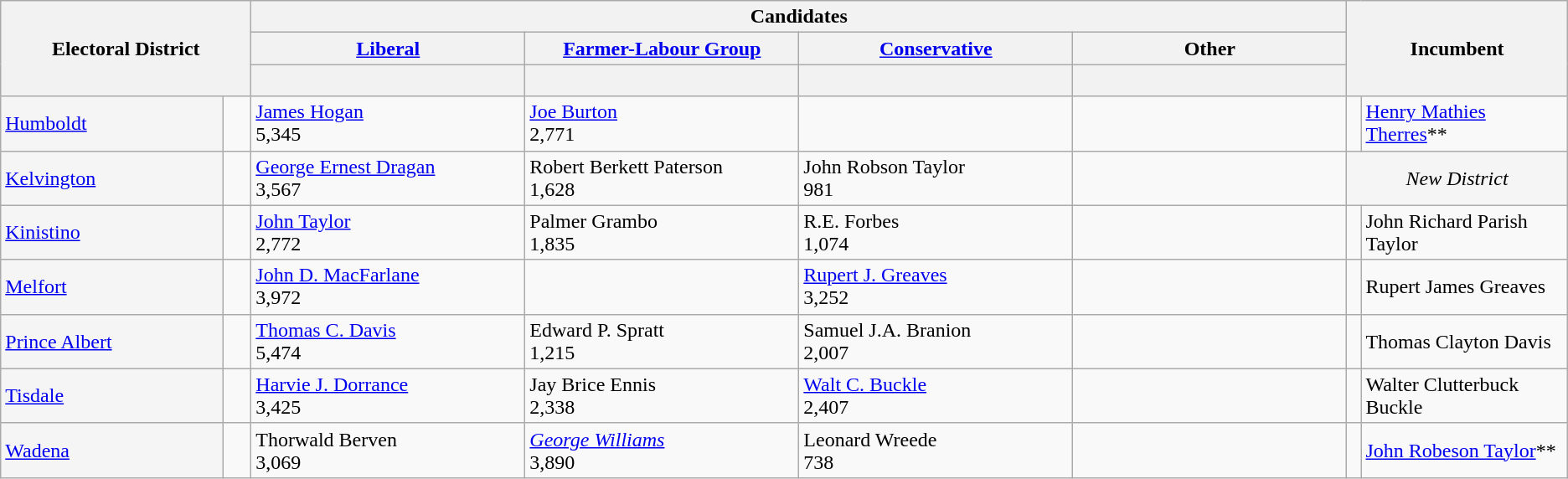<table class="wikitable">
<tr>
<th width=16% rowspan=3 colspan=2>Electoral District</th>
<th colspan=4>Candidates</th>
<th width=14% rowspan=3 colspan=2>Incumbent</th>
</tr>
<tr>
<th width=17.5%><a href='#'>Liberal</a></th>
<th width=17.5%><a href='#'>Farmer-Labour Group</a></th>
<th width=17.5%><a href='#'>Conservative</a></th>
<th width=17.5%>Other</th>
</tr>
<tr>
<th width=17.5% > </th>
<th width=17.5% > </th>
<th width=17.5% > </th>
<th width=17.5% > </th>
</tr>
<tr>
<td bgcolor=whitesmoke><a href='#'>Humboldt</a></td>
<td> </td>
<td><a href='#'>James Hogan</a><br>5,345</td>
<td><a href='#'>Joe Burton</a><br>2,771</td>
<td></td>
<td></td>
<td> </td>
<td><a href='#'>Henry Mathies Therres</a>**</td>
</tr>
<tr>
<td bgcolor=whitesmoke><a href='#'>Kelvington</a></td>
<td> </td>
<td><a href='#'>George Ernest Dragan</a><br>3,567</td>
<td>Robert Berkett Paterson<br>1,628</td>
<td>John Robson Taylor<br>981</td>
<td></td>
<td colspan=2  style="background:whitesmoke; text-align:center;"><em>New District</em></td>
</tr>
<tr>
<td bgcolor=whitesmoke><a href='#'>Kinistino</a></td>
<td> </td>
<td><a href='#'>John Taylor</a><br>2,772</td>
<td>Palmer Grambo<br>1,835</td>
<td>R.E. Forbes<br>1,074</td>
<td></td>
<td> </td>
<td>John Richard Parish Taylor</td>
</tr>
<tr>
<td bgcolor=whitesmoke><a href='#'>Melfort</a></td>
<td> </td>
<td><a href='#'>John D. MacFarlane</a><br>3,972</td>
<td></td>
<td><a href='#'>Rupert J. Greaves</a><br>3,252</td>
<td></td>
<td> </td>
<td>Rupert James Greaves</td>
</tr>
<tr>
<td bgcolor=whitesmoke><a href='#'>Prince Albert</a></td>
<td> </td>
<td><a href='#'>Thomas C. Davis</a><br>5,474</td>
<td>Edward P. Spratt<br>1,215</td>
<td>Samuel J.A. Branion<br>2,007</td>
<td></td>
<td> </td>
<td>Thomas Clayton Davis</td>
</tr>
<tr>
<td bgcolor=whitesmoke><a href='#'>Tisdale</a></td>
<td> </td>
<td><a href='#'>Harvie J. Dorrance</a><br>3,425</td>
<td>Jay Brice Ennis<br>2,338</td>
<td><a href='#'>Walt C. Buckle</a><br>2,407</td>
<td></td>
<td> </td>
<td>Walter Clutterbuck Buckle</td>
</tr>
<tr>
<td bgcolor=whitesmoke><a href='#'>Wadena</a></td>
<td> </td>
<td>Thorwald Berven<br>3,069</td>
<td><em><a href='#'>George Williams</a></em><br>3,890</td>
<td>Leonard Wreede<br>738</td>
<td></td>
<td> </td>
<td><a href='#'>John Robeson Taylor</a>**</td>
</tr>
</table>
